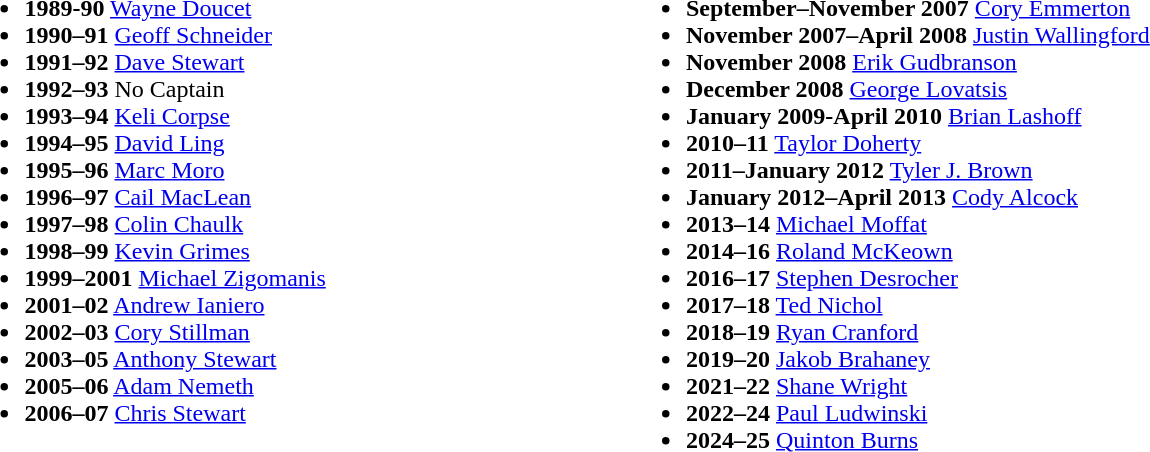<table>
<tr>
<td valign=top width=40%><br><ul><li><strong>1989-90</strong> <a href='#'>Wayne Doucet</a></li><li><strong>1990–91</strong> <a href='#'>Geoff Schneider</a></li><li><strong>1991–92</strong> <a href='#'>Dave Stewart</a></li><li><strong>1992–93</strong> No Captain</li><li><strong>1993–94</strong> <a href='#'>Keli Corpse</a></li><li><strong>1994–95</strong> <a href='#'>David Ling</a></li><li><strong>1995–96</strong> <a href='#'>Marc Moro</a></li><li><strong>1996–97</strong> <a href='#'>Cail MacLean</a></li><li><strong>1997–98</strong> <a href='#'>Colin Chaulk</a></li><li><strong>1998–99</strong> <a href='#'>Kevin Grimes</a></li><li><strong>1999–2001</strong> <a href='#'>Michael Zigomanis</a></li><li><strong>2001–02</strong> <a href='#'>Andrew Ianiero</a></li><li><strong>2002–03</strong> <a href='#'>Cory Stillman</a></li><li><strong>2003–05</strong> <a href='#'>Anthony Stewart</a></li><li><strong>2005–06</strong> <a href='#'>Adam Nemeth</a></li><li><strong>2006–07</strong> <a href='#'>Chris Stewart</a></li></ul></td>
<td valign=top width=40%><br><ul><li><strong>September–November 2007</strong> <a href='#'>Cory Emmerton</a></li><li><strong>November 2007–April 2008</strong> <a href='#'>Justin Wallingford</a></li><li><strong>November 2008</strong> <a href='#'>Erik Gudbranson</a></li><li><strong>December 2008</strong> <a href='#'>George Lovatsis</a></li><li><strong>January 2009-April 2010</strong> <a href='#'>Brian Lashoff</a></li><li><strong>2010–11</strong> <a href='#'>Taylor Doherty</a></li><li><strong>2011–January 2012</strong> <a href='#'>Tyler J. Brown</a></li><li><strong>January 2012–April 2013</strong> <a href='#'>Cody Alcock</a></li><li><strong>2013–14</strong> <a href='#'>Michael Moffat</a></li><li><strong>2014–16</strong> <a href='#'>Roland McKeown</a></li><li><strong>2016–17</strong> <a href='#'>Stephen Desrocher</a></li><li><strong>2017–18</strong> <a href='#'>Ted Nichol</a></li><li><strong>2018–19</strong> <a href='#'>Ryan Cranford</a></li><li><strong>2019–20</strong> <a href='#'>Jakob Brahaney</a></li><li><strong>2021–22</strong> <a href='#'>Shane Wright</a></li><li><strong>2022–24</strong> <a href='#'>Paul Ludwinski</a></li><li><strong>2024–25</strong> <a href='#'>Quinton Burns</a></li></ul></td>
</tr>
</table>
